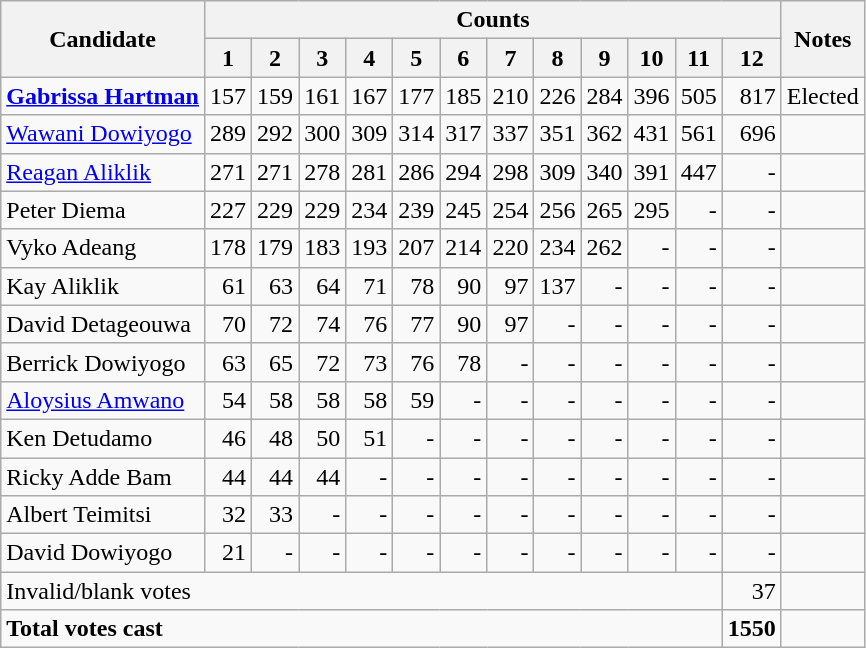<table class=wikitable style=text-align:right>
<tr>
<th rowspan=2>Candidate</th>
<th colspan=12>Counts</th>
<th rowspan=2>Notes</th>
</tr>
<tr>
<th>1</th>
<th>2</th>
<th>3</th>
<th>4</th>
<th>5</th>
<th>6</th>
<th>7</th>
<th>8</th>
<th>9</th>
<th>10</th>
<th>11</th>
<th>12</th>
</tr>
<tr>
<td align=left><strong><a href='#'>Gabrissa Hartman</a></strong></td>
<td>157</td>
<td>159</td>
<td>161</td>
<td>167</td>
<td>177</td>
<td>185</td>
<td>210</td>
<td>226</td>
<td>284</td>
<td>396</td>
<td>505</td>
<td>817</td>
<td align=left>Elected</td>
</tr>
<tr>
<td align=left><a href='#'>Wawani Dowiyogo</a></td>
<td>289</td>
<td>292</td>
<td>300</td>
<td>309</td>
<td>314</td>
<td>317</td>
<td>337</td>
<td>351</td>
<td>362</td>
<td>431</td>
<td>561</td>
<td>696</td>
<td align=left></td>
</tr>
<tr>
<td align=left><a href='#'>Reagan Aliklik</a></td>
<td>271</td>
<td>271</td>
<td>278</td>
<td>281</td>
<td>286</td>
<td>294</td>
<td>298</td>
<td>309</td>
<td>340</td>
<td>391</td>
<td>447</td>
<td>-</td>
<td align=left></td>
</tr>
<tr>
<td align=left>Peter Diema</td>
<td>227</td>
<td>229</td>
<td>229</td>
<td>234</td>
<td>239</td>
<td>245</td>
<td>254</td>
<td>256</td>
<td>265</td>
<td>295</td>
<td>-</td>
<td>-</td>
<td align=left></td>
</tr>
<tr>
<td align=left>Vyko Adeang</td>
<td>178</td>
<td>179</td>
<td>183</td>
<td>193</td>
<td>207</td>
<td>214</td>
<td>220</td>
<td>234</td>
<td>262</td>
<td>-</td>
<td>-</td>
<td>-</td>
<td align=left></td>
</tr>
<tr>
<td align=left>Kay Aliklik</td>
<td>61</td>
<td>63</td>
<td>64</td>
<td>71</td>
<td>78</td>
<td>90</td>
<td>97</td>
<td>137</td>
<td>-</td>
<td>-</td>
<td>-</td>
<td>-</td>
<td align=left></td>
</tr>
<tr>
<td align=left>David Detageouwa</td>
<td>70</td>
<td>72</td>
<td>74</td>
<td>76</td>
<td>77</td>
<td>90</td>
<td>97</td>
<td>-</td>
<td>-</td>
<td>-</td>
<td>-</td>
<td>-</td>
<td align=left></td>
</tr>
<tr>
<td align=left>Berrick Dowiyogo</td>
<td>63</td>
<td>65</td>
<td>72</td>
<td>73</td>
<td>76</td>
<td>78</td>
<td>-</td>
<td>-</td>
<td>-</td>
<td>-</td>
<td>-</td>
<td>-</td>
<td align=left></td>
</tr>
<tr>
<td align=left><a href='#'>Aloysius Amwano</a></td>
<td>54</td>
<td>58</td>
<td>58</td>
<td>58</td>
<td>59</td>
<td>-</td>
<td>-</td>
<td>-</td>
<td>-</td>
<td>-</td>
<td>-</td>
<td>-</td>
<td align=left></td>
</tr>
<tr>
<td align=left>Ken Detudamo</td>
<td>46</td>
<td>48</td>
<td>50</td>
<td>51</td>
<td>-</td>
<td>-</td>
<td>-</td>
<td>-</td>
<td>-</td>
<td>-</td>
<td>-</td>
<td>-</td>
<td align=left></td>
</tr>
<tr>
<td align=left>Ricky Adde Bam</td>
<td>44</td>
<td>44</td>
<td>44</td>
<td>-</td>
<td>-</td>
<td>-</td>
<td>-</td>
<td>-</td>
<td>-</td>
<td>-</td>
<td>-</td>
<td>-</td>
<td align=left></td>
</tr>
<tr>
<td align=left>Albert Teimitsi</td>
<td>32</td>
<td>33</td>
<td>-</td>
<td>-</td>
<td>-</td>
<td>-</td>
<td>-</td>
<td>-</td>
<td>-</td>
<td>-</td>
<td>-</td>
<td>-</td>
<td align=left></td>
</tr>
<tr>
<td align=left>David Dowiyogo</td>
<td>21</td>
<td>-</td>
<td>-</td>
<td>-</td>
<td>-</td>
<td>-</td>
<td>-</td>
<td>-</td>
<td>-</td>
<td>-</td>
<td>-</td>
<td>-</td>
<td align=left></td>
</tr>
<tr>
<td align=left colspan=12>Invalid/blank votes</td>
<td>37</td>
<td></td>
</tr>
<tr>
<td align=left colspan=12><strong>Total votes cast</strong></td>
<td><strong>1550</strong></td>
<td></td>
</tr>
</table>
